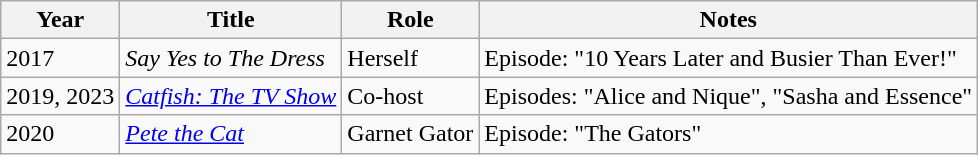<table class="wikitable sortable">
<tr>
<th>Year</th>
<th>Title</th>
<th>Role</th>
<th class="unsortable">Notes</th>
</tr>
<tr>
<td>2017</td>
<td><em>Say Yes to The Dress</em></td>
<td>Herself</td>
<td>Episode: "10 Years Later and Busier Than Ever!"</td>
</tr>
<tr>
<td>2019, 2023</td>
<td><em><a href='#'>Catfish: The TV Show</a></em></td>
<td>Co-host</td>
<td>Episodes: "Alice and Nique", "Sasha and Essence"</td>
</tr>
<tr>
<td>2020</td>
<td><em><a href='#'>Pete the Cat</a></em></td>
<td>Garnet Gator</td>
<td>Episode: "The Gators"</td>
</tr>
</table>
